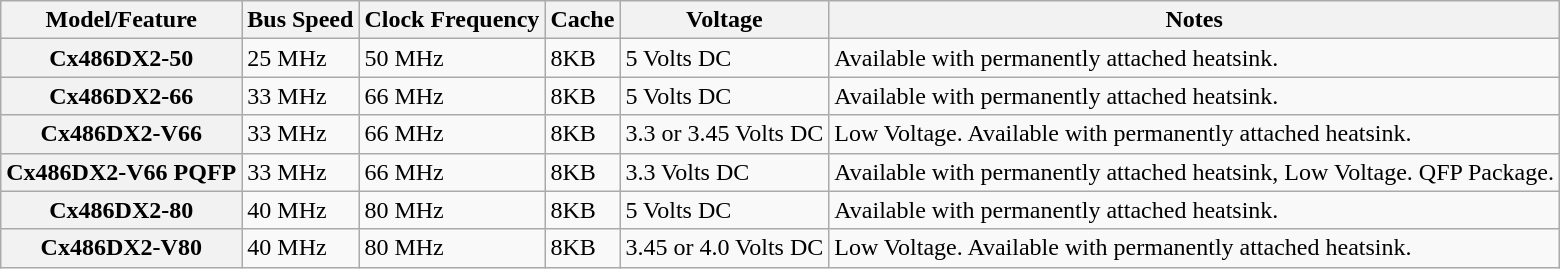<table border="1" class="wikitable">
<tr>
<th>Model/Feature</th>
<th>Bus Speed</th>
<th>Clock Frequency</th>
<th>Cache</th>
<th>Voltage</th>
<th>Notes</th>
</tr>
<tr>
<th>Cx486DX2-50</th>
<td>25 MHz</td>
<td>50 MHz</td>
<td>8KB</td>
<td>5 Volts DC</td>
<td>Available with permanently attached heatsink.</td>
</tr>
<tr>
<th>Cx486DX2-66</th>
<td>33 MHz</td>
<td>66 MHz</td>
<td>8KB</td>
<td>5 Volts DC</td>
<td>Available with permanently attached heatsink.</td>
</tr>
<tr>
<th>Cx486DX2-V66</th>
<td>33 MHz</td>
<td>66 MHz</td>
<td>8KB</td>
<td>3.3 or 3.45 Volts DC</td>
<td>Low Voltage. Available with permanently attached heatsink.</td>
</tr>
<tr>
<th>Cx486DX2-V66 PQFP</th>
<td>33 MHz</td>
<td>66 MHz</td>
<td>8KB</td>
<td>3.3 Volts DC</td>
<td>Available with permanently attached heatsink, Low Voltage. QFP Package.</td>
</tr>
<tr>
<th>Cx486DX2-80</th>
<td>40 MHz</td>
<td>80 MHz</td>
<td>8KB</td>
<td>5 Volts DC</td>
<td>Available with permanently attached heatsink.</td>
</tr>
<tr>
<th>Cx486DX2-V80</th>
<td>40 MHz</td>
<td>80 MHz</td>
<td>8KB</td>
<td>3.45 or 4.0 Volts DC</td>
<td>Low Voltage. Available with permanently attached heatsink.</td>
</tr>
</table>
